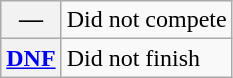<table class="wikitable">
<tr>
<th scope="row">—</th>
<td>Did not compete</td>
</tr>
<tr>
<th scope="row"><a href='#'>DNF</a></th>
<td>Did not finish</td>
</tr>
</table>
